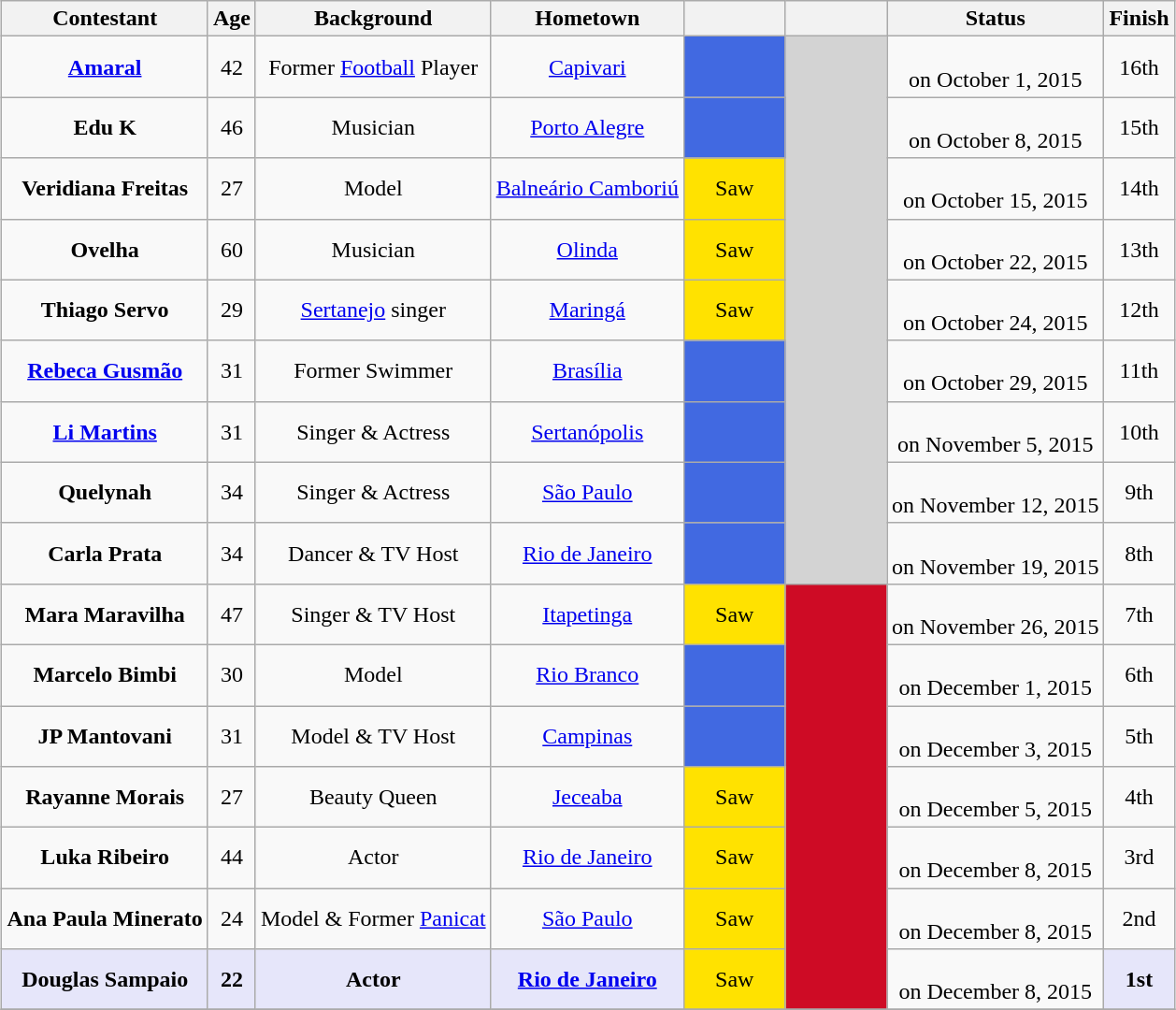<table class= "wikitable sortable" style="text-align: center; margin:auto; align: center">
<tr>
<th>Contestant</th>
<th>Age</th>
<th>Background</th>
<th>Hometown</th>
<th width=65></th>
<th width=65></th>
<th>Status</th>
<th>Finish</th>
</tr>
<tr>
<td><strong><a href='#'>Amaral</a></strong></td>
<td>42</td>
<td nowrap>Former <a href='#'>Football</a> Player</td>
<td><a href='#'>Capivari</a></td>
<td bgcolor="4169E1"></td>
<td bgcolor=lightgray rowspan=9></td>
<td><br>on October 1, 2015</td>
<td>16th</td>
</tr>
<tr>
<td><strong>Edu K</strong></td>
<td>46</td>
<td>Musician</td>
<td><a href='#'>Porto Alegre</a></td>
<td bgcolor="4169E1"></td>
<td><br>on October 8, 2015</td>
<td>15th</td>
</tr>
<tr>
<td><strong>Veridiana Freitas</strong></td>
<td>27</td>
<td>Model</td>
<td><a href='#'>Balneário Camboriú</a></td>
<td bgcolor="FFE200">Saw</td>
<td><br>on October 15, 2015</td>
<td>14th</td>
</tr>
<tr>
<td><strong>Ovelha</strong></td>
<td>60</td>
<td>Musician</td>
<td><a href='#'>Olinda</a></td>
<td bgcolor="FFE200">Saw</td>
<td><br>on October 22, 2015</td>
<td>13th</td>
</tr>
<tr>
<td><strong>Thiago Servo</strong></td>
<td>29</td>
<td><a href='#'>Sertanejo</a> singer</td>
<td><a href='#'>Maringá</a></td>
<td bgcolor="FFE200">Saw</td>
<td><br>on October 24, 2015</td>
<td>12th</td>
</tr>
<tr>
<td><strong><a href='#'>Rebeca Gusmão</a></strong></td>
<td>31</td>
<td>Former Swimmer</td>
<td><a href='#'>Brasília</a></td>
<td bgcolor="4169E1"></td>
<td><br>on October 29, 2015</td>
<td>11th</td>
</tr>
<tr>
<td><strong><a href='#'>Li Martins</a></strong></td>
<td>31</td>
<td>Singer & Actress</td>
<td><a href='#'>Sertanópolis</a></td>
<td bgcolor="4169E1"></td>
<td><br>on November 5, 2015</td>
<td>10th</td>
</tr>
<tr>
<td><strong>Quelynah</strong></td>
<td>34</td>
<td>Singer & Actress</td>
<td><a href='#'>São Paulo</a></td>
<td bgcolor="4169E1"></td>
<td><br>on November 12, 2015</td>
<td>9th</td>
</tr>
<tr>
<td><strong>Carla Prata</strong></td>
<td>34</td>
<td>Dancer & TV Host</td>
<td><a href='#'>Rio de Janeiro</a></td>
<td bgcolor="4169E1"></td>
<td><br>on November 19, 2015</td>
<td>8th</td>
</tr>
<tr>
<td><strong>Mara Maravilha</strong></td>
<td>47</td>
<td>Singer & TV Host</td>
<td><a href='#'>Itapetinga</a></td>
<td bgcolor="FFE200">Saw</td>
<td bgcolor="CE0B25" rowspan=7></td>
<td><br>on November 26, 2015</td>
<td>7th</td>
</tr>
<tr>
<td><strong>Marcelo Bimbi</strong></td>
<td>30</td>
<td>Model</td>
<td><a href='#'>Rio Branco</a></td>
<td bgcolor="4169E1"></td>
<td><br>on December 1, 2015</td>
<td>6th</td>
</tr>
<tr>
<td><strong>JP Mantovani</strong> </td>
<td>31</td>
<td>Model & TV Host</td>
<td><a href='#'>Campinas</a></td>
<td bgcolor="4169E1"></td>
<td><br>on December 3, 2015</td>
<td>5th</td>
</tr>
<tr>
<td><strong>Rayanne Morais</strong></td>
<td>27</td>
<td>Beauty Queen</td>
<td><a href='#'>Jeceaba</a></td>
<td bgcolor="FFE200">Saw</td>
<td><br>on December 5, 2015</td>
<td>4th</td>
</tr>
<tr>
<td><strong>Luka Ribeiro</strong></td>
<td>44</td>
<td>Actor</td>
<td><a href='#'>Rio de Janeiro</a></td>
<td bgcolor="FFE200">Saw</td>
<td><br>on December 8, 2015</td>
<td>3rd</td>
</tr>
<tr>
<td nowrap><strong>Ana Paula Minerato</strong></td>
<td>24</td>
<td>Model & Former <a href='#'>Panicat</a></td>
<td><a href='#'>São Paulo</a></td>
<td bgcolor="FFE200">Saw</td>
<td><br>on December 8, 2015</td>
<td>2nd</td>
</tr>
<tr>
<td bgcolor="E6E6FA"><strong>Douglas Sampaio</strong></td>
<td bgcolor="E6E6FA"><strong>22</strong></td>
<td bgcolor="E6E6FA"><strong>Actor</strong></td>
<td bgcolor="E6E6FA"><strong><a href='#'>Rio de Janeiro</a></strong></td>
<td bgcolor="FFE200">Saw</td>
<td><br>on December 8, 2015</td>
<td bgcolor="E6E6FA"><strong>1st</strong></td>
</tr>
<tr>
</tr>
</table>
